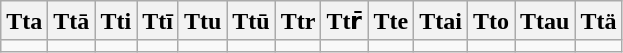<table class="wikitable">
<tr>
<th>Tta</th>
<th>Ttā</th>
<th>Tti</th>
<th>Ttī</th>
<th>Ttu</th>
<th>Ttū</th>
<th>Ttr</th>
<th>Ttr̄</th>
<th>Tte</th>
<th>Ttai</th>
<th>Tto</th>
<th>Ttau</th>
<th>Ttä</th>
</tr>
<tr>
<td></td>
<td></td>
<td></td>
<td></td>
<td></td>
<td></td>
<td></td>
<td></td>
<td></td>
<td></td>
<td></td>
<td></td>
<td></td>
</tr>
</table>
